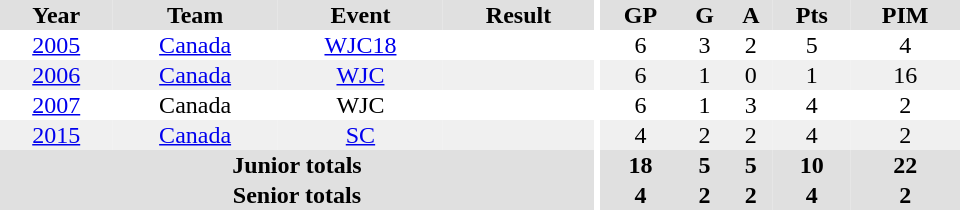<table border="0" cellpadding="1" cellspacing="0" ID="Table3" style="text-align:center; width:40em">
<tr ALIGN="centre" bgcolor="#e0e0e0">
<th>Year</th>
<th>Team</th>
<th>Event</th>
<th>Result</th>
<th rowspan="99" bgcolor="#ffffff"></th>
<th>GP</th>
<th>G</th>
<th>A</th>
<th>Pts</th>
<th>PIM</th>
</tr>
<tr>
<td><a href='#'>2005</a></td>
<td><a href='#'>Canada</a></td>
<td><a href='#'>WJC18</a></td>
<td></td>
<td>6</td>
<td>3</td>
<td>2</td>
<td>5</td>
<td>4</td>
</tr>
<tr bgcolor="#f0f0f0">
<td><a href='#'>2006</a></td>
<td><a href='#'>Canada</a></td>
<td><a href='#'>WJC</a></td>
<td></td>
<td>6</td>
<td>1</td>
<td>0</td>
<td>1</td>
<td>16</td>
</tr>
<tr>
<td><a href='#'>2007</a></td>
<td>Canada</td>
<td>WJC</td>
<td></td>
<td>6</td>
<td>1</td>
<td>3</td>
<td>4</td>
<td>2</td>
</tr>
<tr bgcolor="#f0f0f0">
<td><a href='#'>2015</a></td>
<td><a href='#'>Canada</a></td>
<td><a href='#'>SC</a></td>
<td></td>
<td>4</td>
<td>2</td>
<td>2</td>
<td>4</td>
<td>2</td>
</tr>
<tr bgcolor="#e0e0e0">
<th colspan="4">Junior totals</th>
<th>18</th>
<th>5</th>
<th>5</th>
<th>10</th>
<th>22</th>
</tr>
<tr bgcolor="#e0e0e0">
<th colspan="4">Senior totals</th>
<th>4</th>
<th>2</th>
<th>2</th>
<th>4</th>
<th>2</th>
</tr>
</table>
